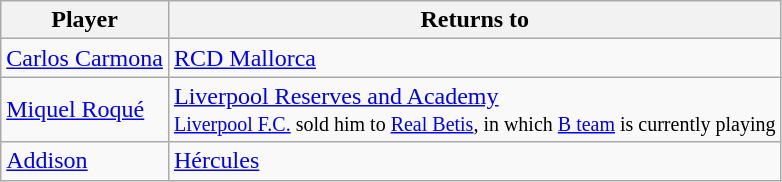<table class="wikitable">
<tr>
<th>Player</th>
<th>Returns to</th>
</tr>
<tr>
<td> <a href='#'>Carlos Carmona</a></td>
<td> <a href='#'>RCD Mallorca</a></td>
</tr>
<tr>
<td> <a href='#'>Miquel Roqué</a></td>
<td> <a href='#'>Liverpool Reserves and Academy</a><br><small><a href='#'>Liverpool F.C.</a> sold him to <a href='#'>Real Betis</a>, in which <a href='#'>B team</a> is currently playing</small></td>
</tr>
<tr>
<td> <a href='#'>Addison</a></td>
<td> <a href='#'>Hércules</a></td>
</tr>
</table>
